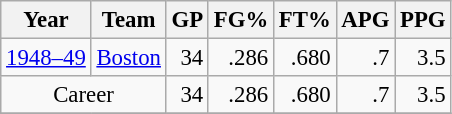<table class="wikitable sortable" style="font-size:95%; text-align:right;">
<tr>
<th>Year</th>
<th>Team</th>
<th>GP</th>
<th>FG%</th>
<th>FT%</th>
<th>APG</th>
<th>PPG</th>
</tr>
<tr>
<td style="text-align:left;"><a href='#'>1948–49</a></td>
<td style="text-align:left;"><a href='#'>Boston</a></td>
<td>34</td>
<td>.286</td>
<td>.680</td>
<td>.7</td>
<td>3.5</td>
</tr>
<tr>
<td style="text-align:center;" colspan="2">Career</td>
<td>34</td>
<td>.286</td>
<td>.680</td>
<td>.7</td>
<td>3.5</td>
</tr>
<tr>
</tr>
</table>
